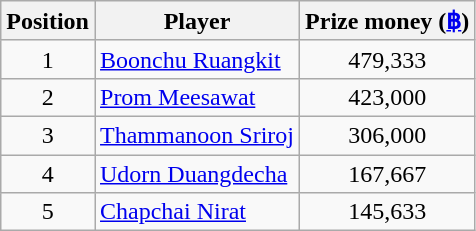<table class=wikitable>
<tr>
<th>Position</th>
<th>Player</th>
<th>Prize money (<a href='#'>฿</a>)</th>
</tr>
<tr>
<td align=center>1</td>
<td> <a href='#'>Boonchu Ruangkit</a></td>
<td align=center>479,333</td>
</tr>
<tr>
<td align=center>2</td>
<td> <a href='#'>Prom Meesawat</a></td>
<td align=center>423,000</td>
</tr>
<tr>
<td align=center>3</td>
<td> <a href='#'>Thammanoon Sriroj</a></td>
<td align=center>306,000</td>
</tr>
<tr>
<td align=center>4</td>
<td> <a href='#'>Udorn Duangdecha</a></td>
<td align=center>167,667</td>
</tr>
<tr>
<td align=center>5</td>
<td> <a href='#'>Chapchai Nirat</a></td>
<td align=center>145,633</td>
</tr>
</table>
